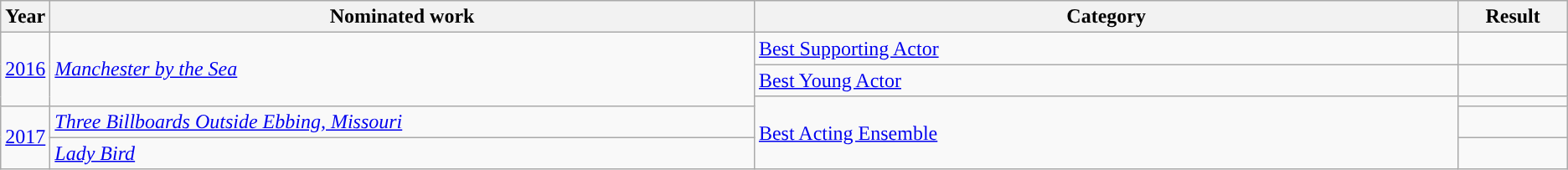<table class="wikitable">
<tr>
<th scope="col" style="width:1em;">Year</th>
<th scope="col" style="width:35em;">Nominated work</th>
<th scope="col" style="width:35em;">Category</th>
<th scope="col" style="width:5em;">Result</th>
</tr>
<tr>
<td rowspan="3"><a href='#'>2016</a></td>
<td rowspan="3"><em><a href='#'>Manchester by the Sea</a></em></td>
<td><a href='#'>Best Supporting Actor</a></td>
<td></td>
</tr>
<tr>
<td><a href='#'>Best Young Actor</a></td>
<td></td>
</tr>
<tr>
<td rowspan="3"><a href='#'>Best Acting Ensemble</a></td>
<td></td>
</tr>
<tr>
<td rowspan="2"><a href='#'>2017</a></td>
<td><em><a href='#'>Three Billboards Outside Ebbing, Missouri</a></em></td>
<td></td>
</tr>
<tr>
<td><em><a href='#'>Lady Bird</a></em></td>
<td></td>
</tr>
</table>
